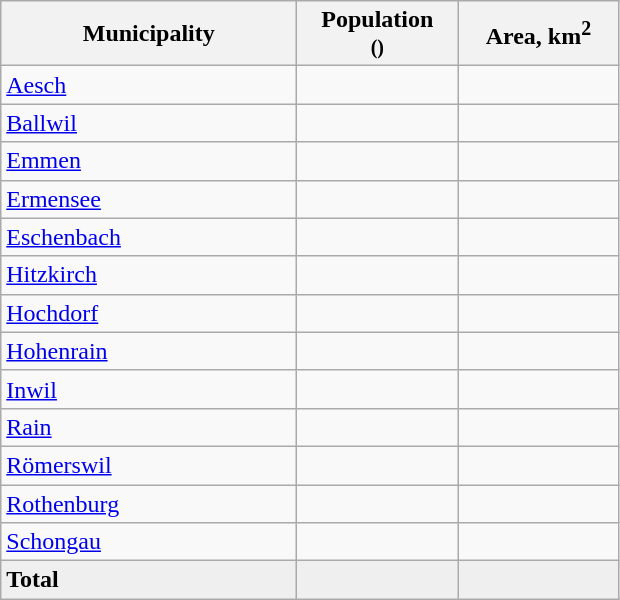<table class="wikitable">
<tr>
<th width="190">Municipality</th>
<th width="100">Population<br><small>()</small></th>
<th width="100">Area, km<sup>2</sup></th>
</tr>
<tr>
<td><a href='#'>Aesch</a></td>
<td align="center"></td>
<td align="right"></td>
</tr>
<tr>
<td><a href='#'>Ballwil</a></td>
<td align="center"></td>
<td align="right"></td>
</tr>
<tr>
<td><a href='#'>Emmen</a></td>
<td align="center"></td>
<td align="right"></td>
</tr>
<tr>
<td><a href='#'>Ermensee</a></td>
<td align="center"></td>
<td align="right"></td>
</tr>
<tr>
<td><a href='#'>Eschenbach</a></td>
<td align="center"></td>
<td align="right"></td>
</tr>
<tr>
<td><a href='#'>Hitzkirch</a></td>
<td align="center"></td>
<td align="right"></td>
</tr>
<tr>
<td><a href='#'>Hochdorf</a></td>
<td align="center"></td>
<td align="right"></td>
</tr>
<tr>
<td><a href='#'>Hohenrain</a></td>
<td align="center"></td>
<td align="right"></td>
</tr>
<tr>
<td><a href='#'>Inwil</a></td>
<td align="center"></td>
<td align="right"></td>
</tr>
<tr>
<td><a href='#'>Rain</a></td>
<td align="center"></td>
<td align="right"></td>
</tr>
<tr>
<td><a href='#'>Römerswil</a></td>
<td align="center"></td>
<td align="right"></td>
</tr>
<tr>
<td><a href='#'>Rothenburg</a></td>
<td align="center"></td>
<td align="right"></td>
</tr>
<tr>
<td><a href='#'>Schongau</a></td>
<td align="center"></td>
<td align="right"></td>
</tr>
<tr>
<td bgcolor="#EFEFEF"><strong>Total</strong></td>
<td align="center" bgcolor="#EFEFEF"><strong></strong></td>
<td align="right" bgcolor="#EFEFEF"><strong> </strong></td>
</tr>
</table>
